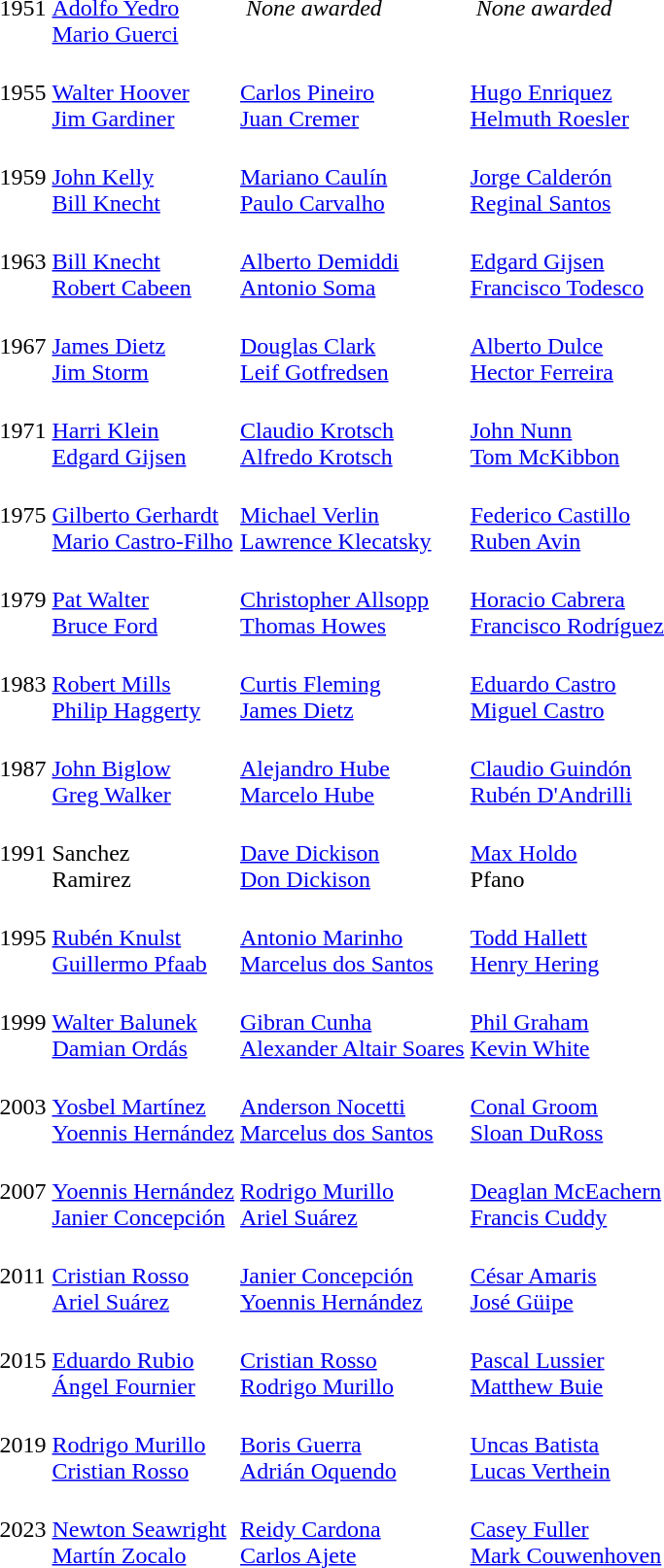<table>
<tr>
<td>1951</td>
<td><br><a href='#'>Adolfo Yedro</a><br><a href='#'>Mario Guerci</a></td>
<td> <em>None awarded</em></td>
<td> <em>None awarded</em></td>
</tr>
<tr>
<td>1955</td>
<td><br><a href='#'>Walter Hoover</a><br><a href='#'>Jim Gardiner</a></td>
<td><br><a href='#'>Carlos Pineiro</a><br><a href='#'>Juan Cremer</a></td>
<td><br><a href='#'>Hugo Enriquez</a><br><a href='#'>Helmuth Roesler</a></td>
</tr>
<tr>
<td>1959</td>
<td><br><a href='#'>John Kelly</a><br><a href='#'>Bill Knecht</a></td>
<td><br><a href='#'>Mariano Caulín</a><br><a href='#'>Paulo Carvalho</a></td>
<td><br><a href='#'>Jorge Calderón</a><br><a href='#'>Reginal Santos</a></td>
</tr>
<tr>
<td>1963</td>
<td><br><a href='#'>Bill Knecht</a><br><a href='#'>Robert Cabeen</a></td>
<td><br><a href='#'>Alberto Demiddi</a><br><a href='#'>Antonio Soma</a></td>
<td><br><a href='#'>Edgard Gijsen</a><br><a href='#'>Francisco Todesco</a></td>
</tr>
<tr>
<td>1967</td>
<td><br><a href='#'>James Dietz</a><br><a href='#'>Jim Storm</a></td>
<td><br><a href='#'>Douglas Clark</a><br><a href='#'>Leif Gotfredsen</a></td>
<td><br><a href='#'>Alberto Dulce</a><br><a href='#'>Hector Ferreira</a></td>
</tr>
<tr>
<td>1971</td>
<td><br><a href='#'>Harri Klein</a><br><a href='#'>Edgard Gijsen</a></td>
<td><br><a href='#'>Claudio Krotsch</a><br><a href='#'>Alfredo Krotsch</a></td>
<td><br><a href='#'>John Nunn</a><br><a href='#'>Tom McKibbon</a></td>
</tr>
<tr>
<td>1975</td>
<td><br><a href='#'>Gilberto Gerhardt</a><br><a href='#'>Mario Castro-Filho</a></td>
<td><br><a href='#'>Michael Verlin</a><br><a href='#'>Lawrence Klecatsky</a></td>
<td><br><a href='#'>Federico Castillo</a><br><a href='#'>Ruben Avin</a></td>
</tr>
<tr>
<td>1979</td>
<td><br><a href='#'>Pat Walter</a><br><a href='#'>Bruce Ford</a></td>
<td><br><a href='#'>Christopher Allsopp</a><br><a href='#'>Thomas Howes</a></td>
<td><br><a href='#'>Horacio Cabrera</a><br><a href='#'>Francisco Rodríguez</a></td>
</tr>
<tr>
<td>1983</td>
<td><br><a href='#'>Robert Mills</a><br><a href='#'>Philip Haggerty</a></td>
<td><br><a href='#'>Curtis Fleming</a><br><a href='#'>James Dietz</a></td>
<td><br><a href='#'>Eduardo Castro</a><br><a href='#'>Miguel Castro</a></td>
</tr>
<tr>
<td>1987</td>
<td><br><a href='#'>John Biglow</a><br><a href='#'>Greg Walker</a></td>
<td><br><a href='#'>Alejandro Hube</a><br><a href='#'>Marcelo Hube</a></td>
<td><br><a href='#'>Claudio Guindón</a><br><a href='#'>Rubén D'Andrilli</a></td>
</tr>
<tr>
<td>1991</td>
<td><br>Sanchez<br>Ramirez</td>
<td><br><a href='#'>Dave Dickison</a><br><a href='#'>Don Dickison</a></td>
<td><br><a href='#'>Max Holdo</a><br>Pfano</td>
</tr>
<tr>
<td>1995</td>
<td><br><a href='#'>Rubén Knulst</a><br><a href='#'>Guillermo Pfaab</a></td>
<td><br><a href='#'>Antonio Marinho</a><br><a href='#'>Marcelus dos Santos</a></td>
<td><br><a href='#'>Todd Hallett</a><br><a href='#'>Henry Hering</a></td>
</tr>
<tr>
<td>1999</td>
<td><br><a href='#'>Walter Balunek</a><br><a href='#'>Damian Ordás</a></td>
<td><br><a href='#'>Gibran Cunha</a><br><a href='#'>Alexander Altair Soares</a></td>
<td><br><a href='#'>Phil Graham</a><br><a href='#'>Kevin White</a></td>
</tr>
<tr>
<td>2003</td>
<td><br><a href='#'>Yosbel Martínez</a> <br><a href='#'>Yoennis Hernández</a></td>
<td><br><a href='#'>Anderson Nocetti</a> <br><a href='#'>Marcelus dos Santos</a></td>
<td><br><a href='#'>Conal Groom</a> <br><a href='#'>Sloan DuRoss</a></td>
</tr>
<tr>
<td>2007<br></td>
<td><br><a href='#'>Yoennis Hernández</a><br><a href='#'>Janier Concepción</a></td>
<td><br><a href='#'>Rodrigo Murillo</a><br><a href='#'>Ariel Suárez</a></td>
<td><br><a href='#'>Deaglan McEachern</a><br><a href='#'>Francis Cuddy</a></td>
</tr>
<tr>
<td>2011<br></td>
<td><br><a href='#'>Cristian Rosso</a> <br><a href='#'>Ariel Suárez</a></td>
<td><br><a href='#'>Janier Concepción</a> <br><a href='#'>Yoennis Hernández</a></td>
<td><br><a href='#'>César Amaris</a> <br><a href='#'>José Güipe</a></td>
</tr>
<tr>
<td>2015<br></td>
<td><br><a href='#'>Eduardo Rubio</a><br><a href='#'>Ángel Fournier</a></td>
<td><br><a href='#'>Cristian Rosso</a><br><a href='#'>Rodrigo Murillo</a></td>
<td><br><a href='#'>Pascal Lussier</a><br><a href='#'>Matthew Buie</a></td>
</tr>
<tr>
<td>2019<br></td>
<td><br><a href='#'>Rodrigo Murillo</a><br><a href='#'>Cristian Rosso</a></td>
<td><br><a href='#'>Boris Guerra</a><br><a href='#'>Adrián Oquendo</a></td>
<td><br><a href='#'>Uncas Batista</a><br><a href='#'>Lucas Verthein</a></td>
</tr>
<tr>
<td>2023<br></td>
<td><br><a href='#'>Newton Seawright</a><br><a href='#'>Martín Zocalo</a></td>
<td><br><a href='#'>Reidy Cardona</a><br><a href='#'>Carlos Ajete</a></td>
<td><br><a href='#'>Casey Fuller</a><br><a href='#'>Mark Couwenhoven</a></td>
</tr>
</table>
